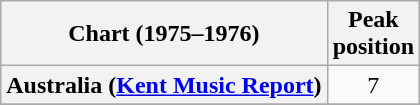<table class="wikitable sortable plainrowheaders" style="text-align:center">
<tr>
<th scope="col">Chart (1975–1976)</th>
<th scope="col">Peak<br>position</th>
</tr>
<tr>
<th scope="row">Australia (<a href='#'>Kent Music Report</a>)</th>
<td>7</td>
</tr>
<tr>
</tr>
<tr>
</tr>
<tr>
</tr>
<tr>
</tr>
<tr>
</tr>
<tr>
</tr>
</table>
